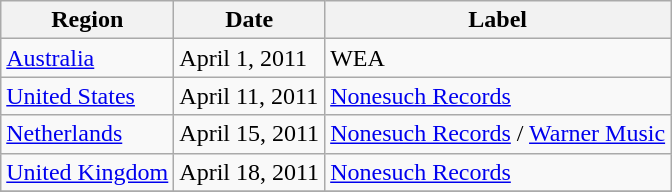<table class=wikitable>
<tr>
<th>Region</th>
<th>Date</th>
<th>Label</th>
</tr>
<tr>
<td><a href='#'>Australia</a></td>
<td>April 1, 2011</td>
<td>WEA</td>
</tr>
<tr>
<td><a href='#'>United States</a></td>
<td>April 11, 2011</td>
<td><a href='#'>Nonesuch Records</a></td>
</tr>
<tr>
<td><a href='#'>Netherlands</a></td>
<td>April 15, 2011</td>
<td><a href='#'>Nonesuch Records</a> / <a href='#'>Warner Music</a></td>
</tr>
<tr>
<td><a href='#'>United Kingdom</a></td>
<td>April 18, 2011</td>
<td><a href='#'>Nonesuch Records</a></td>
</tr>
<tr>
</tr>
</table>
